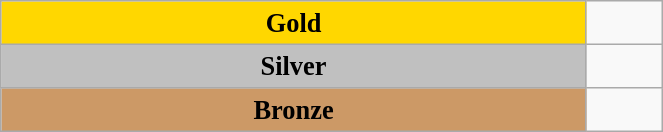<table class="wikitable" style=" text-align:center; font-size:110%;" width="35%">
<tr>
<td bgcolor="gold"><strong>Gold</strong></td>
<td align=left></td>
</tr>
<tr>
<td bgcolor="silver"><strong>Silver</strong></td>
<td align=left></td>
</tr>
<tr>
<td bgcolor="#cc9966"><strong>Bronze</strong></td>
<td align=left></td>
</tr>
</table>
